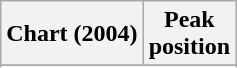<table class="wikitable sortable plainrowheaders" style="text-align:center">
<tr>
<th scope="col">Chart (2004)</th>
<th scope="col">Peak<br>position</th>
</tr>
<tr>
</tr>
<tr>
</tr>
<tr>
</tr>
</table>
